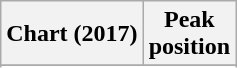<table class="wikitable sortable plainrowheaders" style="text-align:center">
<tr>
<th scope="col">Chart (2017)</th>
<th scope="col">Peak<br> position</th>
</tr>
<tr>
</tr>
<tr>
</tr>
</table>
